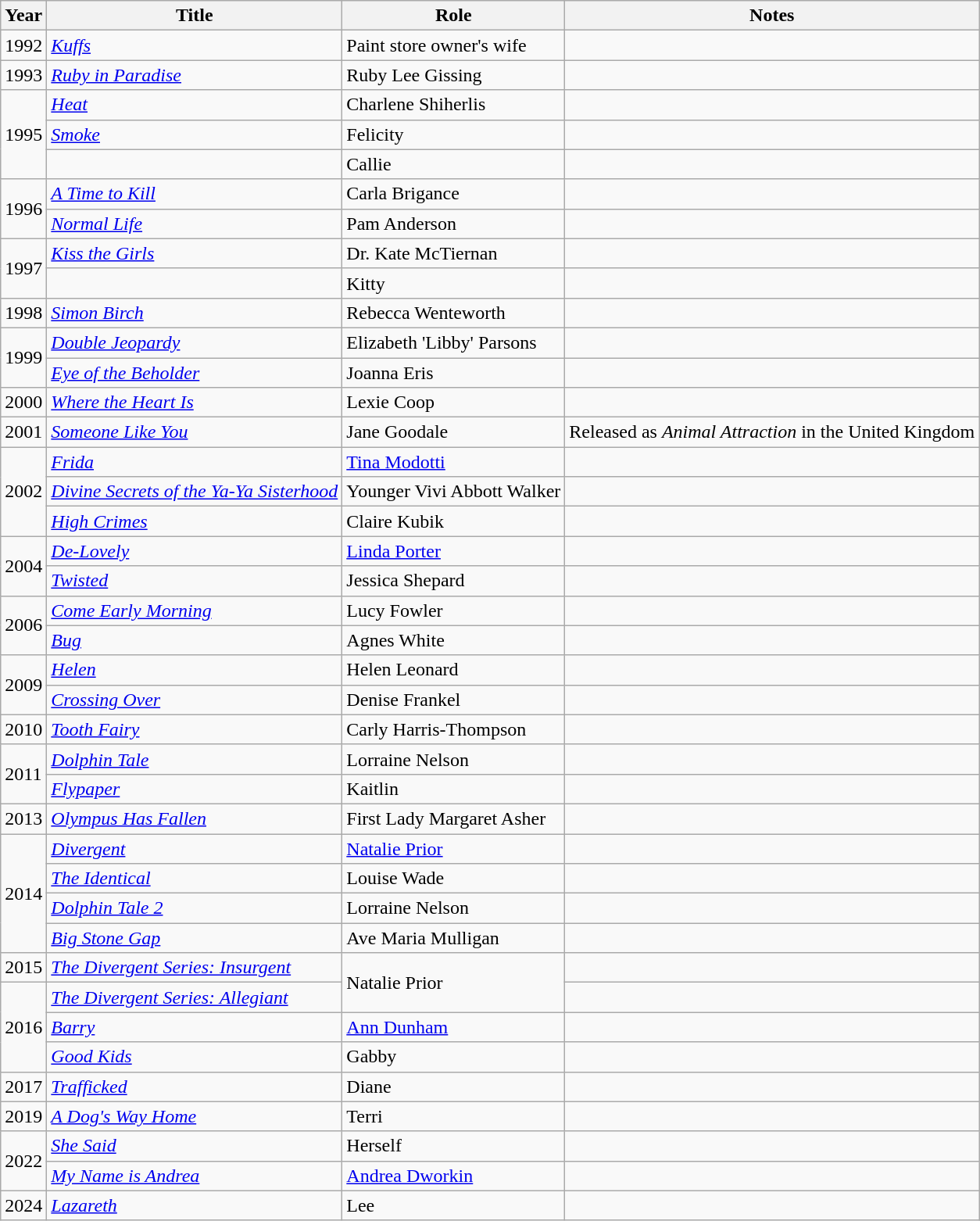<table class="wikitable sortable">
<tr>
<th>Year</th>
<th>Title</th>
<th>Role</th>
<th class="unsortable">Notes</th>
</tr>
<tr>
<td>1992</td>
<td><em><a href='#'>Kuffs</a></em></td>
<td>Paint store owner's wife</td>
<td></td>
</tr>
<tr>
<td>1993</td>
<td><em><a href='#'>Ruby in Paradise</a></em></td>
<td>Ruby Lee Gissing</td>
<td></td>
</tr>
<tr>
<td rowspan=3>1995</td>
<td><em><a href='#'>Heat</a></em></td>
<td>Charlene Shiherlis</td>
<td></td>
</tr>
<tr>
<td><em><a href='#'>Smoke</a></em></td>
<td>Felicity</td>
<td></td>
</tr>
<tr>
<td><em></em></td>
<td>Callie</td>
<td></td>
</tr>
<tr>
<td rowspan=2>1996</td>
<td><em><a href='#'>A Time to Kill</a></em></td>
<td>Carla Brigance</td>
<td></td>
</tr>
<tr>
<td><em><a href='#'>Normal Life</a></em></td>
<td>Pam Anderson</td>
<td></td>
</tr>
<tr>
<td rowspan=2>1997</td>
<td><em><a href='#'>Kiss the Girls</a></em></td>
<td>Dr. Kate McTiernan</td>
<td></td>
</tr>
<tr>
<td><em></em></td>
<td>Kitty</td>
<td></td>
</tr>
<tr>
<td>1998</td>
<td><em><a href='#'>Simon Birch</a></em></td>
<td>Rebecca Wenteworth</td>
<td></td>
</tr>
<tr>
<td rowspan=2>1999</td>
<td><em><a href='#'>Double Jeopardy</a></em></td>
<td>Elizabeth 'Libby' Parsons</td>
<td></td>
</tr>
<tr>
<td><em><a href='#'>Eye of the Beholder</a></em></td>
<td>Joanna Eris</td>
<td></td>
</tr>
<tr>
<td>2000</td>
<td><em><a href='#'>Where the Heart Is</a></em></td>
<td>Lexie Coop</td>
<td></td>
</tr>
<tr>
<td>2001</td>
<td><em><a href='#'>Someone Like You</a></em></td>
<td>Jane Goodale</td>
<td>Released as <em>Animal Attraction</em> in the United Kingdom</td>
</tr>
<tr>
<td rowspan=3>2002</td>
<td><em><a href='#'>Frida</a></em></td>
<td><a href='#'>Tina Modotti</a></td>
<td></td>
</tr>
<tr>
<td><em><a href='#'>Divine Secrets of the Ya-Ya Sisterhood</a></em></td>
<td>Younger Vivi Abbott Walker</td>
<td></td>
</tr>
<tr>
<td><em><a href='#'>High Crimes</a></em></td>
<td>Claire Kubik</td>
<td></td>
</tr>
<tr>
<td rowspan=2>2004</td>
<td><em><a href='#'>De-Lovely</a></em></td>
<td><a href='#'>Linda Porter</a></td>
<td></td>
</tr>
<tr>
<td><em><a href='#'>Twisted</a></em></td>
<td>Jessica Shepard</td>
<td></td>
</tr>
<tr>
<td rowspan=2>2006</td>
<td><em><a href='#'>Come Early Morning</a></em></td>
<td>Lucy Fowler</td>
<td></td>
</tr>
<tr>
<td><em><a href='#'>Bug</a></em></td>
<td>Agnes White</td>
<td></td>
</tr>
<tr>
<td rowspan=2>2009</td>
<td><em><a href='#'>Helen</a></em></td>
<td>Helen Leonard</td>
<td></td>
</tr>
<tr>
<td><em><a href='#'>Crossing Over</a></em></td>
<td>Denise Frankel</td>
<td></td>
</tr>
<tr>
<td>2010</td>
<td><em><a href='#'>Tooth Fairy</a></em></td>
<td>Carly Harris-Thompson</td>
<td></td>
</tr>
<tr>
<td rowspan=2>2011</td>
<td><em><a href='#'>Dolphin Tale</a></em></td>
<td>Lorraine Nelson</td>
<td></td>
</tr>
<tr>
<td><em><a href='#'>Flypaper</a></em></td>
<td>Kaitlin</td>
<td></td>
</tr>
<tr>
<td>2013</td>
<td><em><a href='#'>Olympus Has Fallen</a></em></td>
<td>First Lady Margaret Asher</td>
<td></td>
</tr>
<tr>
<td rowspan=4>2014</td>
<td><em><a href='#'>Divergent</a></em></td>
<td><a href='#'>Natalie Prior</a></td>
<td></td>
</tr>
<tr>
<td><em><a href='#'>The Identical</a></em></td>
<td>Louise Wade</td>
<td></td>
</tr>
<tr>
<td><em><a href='#'>Dolphin Tale 2</a></em></td>
<td>Lorraine Nelson</td>
<td></td>
</tr>
<tr>
<td><em><a href='#'>Big Stone Gap</a></em></td>
<td>Ave Maria Mulligan</td>
<td></td>
</tr>
<tr>
<td>2015</td>
<td><em><a href='#'>The Divergent Series: Insurgent</a></em></td>
<td rowspan="2">Natalie Prior</td>
<td></td>
</tr>
<tr>
<td rowspan=3>2016</td>
<td><em><a href='#'>The Divergent Series: Allegiant</a></em></td>
<td></td>
</tr>
<tr>
<td><em><a href='#'>Barry</a></em></td>
<td><a href='#'>Ann Dunham</a></td>
<td></td>
</tr>
<tr>
<td><em><a href='#'>Good Kids</a></em></td>
<td>Gabby</td>
<td></td>
</tr>
<tr>
<td>2017</td>
<td><em><a href='#'>Trafficked</a></em></td>
<td>Diane</td>
<td></td>
</tr>
<tr>
<td>2019</td>
<td><em><a href='#'>A Dog's Way Home</a></em></td>
<td>Terri</td>
<td></td>
</tr>
<tr>
<td rowspan="2">2022</td>
<td><em><a href='#'>She Said</a></em></td>
<td>Herself</td>
<td></td>
</tr>
<tr>
<td><em><a href='#'>My Name is Andrea</a></em></td>
<td><a href='#'>Andrea Dworkin</a></td>
<td></td>
</tr>
<tr>
<td>2024</td>
<td><em><a href='#'>Lazareth</a></em></td>
<td>Lee</td>
<td></td>
</tr>
</table>
